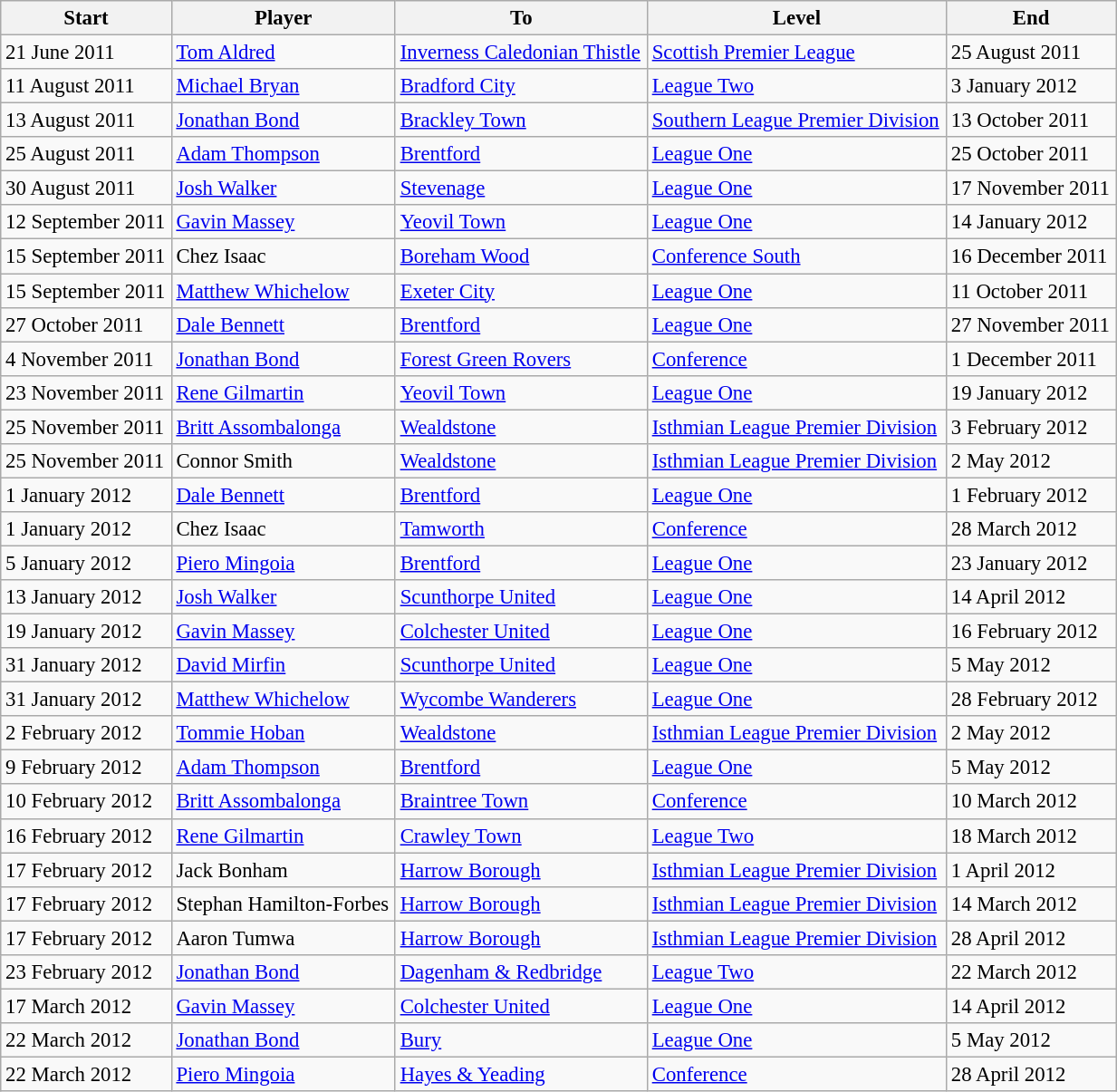<table class="wikitable sortable" style="text-align:center; font-size:95%;width:65%; text-align:left">
<tr>
<th><strong>Start</strong></th>
<th><strong>Player</strong></th>
<th><strong>To</strong></th>
<th><strong>Level</strong></th>
<th><strong>End</strong></th>
</tr>
<tr>
<td> 21 June 2011</td>
<td> <a href='#'>Tom Aldred</a></td>
<td><a href='#'>Inverness Caledonian Thistle</a></td>
<td> <a href='#'>Scottish Premier League</a></td>
<td> 25 August 2011 </td>
</tr>
<tr>
<td>11 August 2011</td>
<td><a href='#'>Michael Bryan</a></td>
<td><a href='#'>Bradford City</a></td>
<td> <a href='#'>League Two</a></td>
<td> 3 January 2012 </td>
</tr>
<tr>
<td> 13 August 2011</td>
<td> <a href='#'>Jonathan Bond</a></td>
<td><a href='#'>Brackley Town</a></td>
<td> <a href='#'>Southern League Premier Division</a></td>
<td> 13 October 2011 </td>
</tr>
<tr>
<td> 25 August 2011</td>
<td> <a href='#'>Adam Thompson</a></td>
<td><a href='#'>Brentford</a></td>
<td> <a href='#'>League One</a></td>
<td> 25 October 2011 </td>
</tr>
<tr>
<td> 30 August 2011</td>
<td> <a href='#'>Josh Walker</a></td>
<td><a href='#'>Stevenage</a></td>
<td> <a href='#'>League One</a></td>
<td> 17 November 2011 </td>
</tr>
<tr>
<td> 12 September 2011</td>
<td> <a href='#'>Gavin Massey</a></td>
<td><a href='#'>Yeovil Town</a></td>
<td> <a href='#'>League One</a></td>
<td> 14 January 2012 </td>
</tr>
<tr>
<td> 15 September 2011</td>
<td> Chez Isaac</td>
<td><a href='#'>Boreham Wood</a></td>
<td> <a href='#'>Conference South</a></td>
<td> 16 December 2011 </td>
</tr>
<tr>
<td> 15 September 2011</td>
<td> <a href='#'>Matthew Whichelow</a></td>
<td><a href='#'>Exeter City</a></td>
<td> <a href='#'>League One</a></td>
<td> 11 October 2011 </td>
</tr>
<tr>
<td> 27 October 2011</td>
<td> <a href='#'>Dale Bennett</a></td>
<td><a href='#'>Brentford</a></td>
<td> <a href='#'>League One</a></td>
<td> 27 November 2011 </td>
</tr>
<tr>
<td> 4 November 2011</td>
<td> <a href='#'>Jonathan Bond</a></td>
<td><a href='#'>Forest Green Rovers</a></td>
<td> <a href='#'>Conference</a></td>
<td> 1 December 2011 </td>
</tr>
<tr>
<td> 23 November 2011</td>
<td> <a href='#'>Rene Gilmartin</a></td>
<td><a href='#'>Yeovil Town</a></td>
<td> <a href='#'>League One</a></td>
<td> 19 January 2012 </td>
</tr>
<tr>
<td> 25 November 2011</td>
<td> <a href='#'>Britt Assombalonga</a></td>
<td><a href='#'>Wealdstone</a></td>
<td> <a href='#'>Isthmian League Premier Division</a></td>
<td> 3 February 2012 </td>
</tr>
<tr>
<td> 25 November 2011</td>
<td> Connor Smith </td>
<td><a href='#'>Wealdstone</a></td>
<td> <a href='#'>Isthmian League Premier Division</a></td>
<td> 2 May 2012  </td>
</tr>
<tr>
<td> 1 January 2012</td>
<td> <a href='#'>Dale Bennett</a></td>
<td><a href='#'>Brentford</a></td>
<td> <a href='#'>League One</a></td>
<td> 1 February 2012 </td>
</tr>
<tr>
<td> 1 January 2012</td>
<td> Chez Isaac</td>
<td><a href='#'>Tamworth</a></td>
<td> <a href='#'>Conference</a></td>
<td> 28 March 2012 </td>
</tr>
<tr>
<td> 5 January 2012</td>
<td> <a href='#'>Piero Mingoia</a></td>
<td><a href='#'>Brentford</a></td>
<td> <a href='#'>League One</a></td>
<td> 23 January 2012 </td>
</tr>
<tr>
<td> 13 January 2012</td>
<td> <a href='#'>Josh Walker</a></td>
<td><a href='#'>Scunthorpe United</a></td>
<td> <a href='#'>League One</a></td>
<td> 14 April 2012 </td>
</tr>
<tr>
<td> 19 January 2012</td>
<td> <a href='#'>Gavin Massey</a></td>
<td><a href='#'>Colchester United</a></td>
<td> <a href='#'>League One</a></td>
<td> 16 February 2012 </td>
</tr>
<tr>
<td> 31 January 2012</td>
<td> <a href='#'>David Mirfin</a></td>
<td><a href='#'>Scunthorpe United</a></td>
<td> <a href='#'>League One</a></td>
<td> 5 May 2012  </td>
</tr>
<tr>
<td> 31 January 2012</td>
<td> <a href='#'>Matthew Whichelow</a></td>
<td><a href='#'>Wycombe Wanderers</a></td>
<td> <a href='#'>League One</a></td>
<td> 28 February 2012 </td>
</tr>
<tr>
<td> 2 February 2012</td>
<td> <a href='#'>Tommie Hoban</a> </td>
<td><a href='#'>Wealdstone</a></td>
<td> <a href='#'>Isthmian League Premier Division</a></td>
<td> 2 May 2012  </td>
</tr>
<tr>
<td> 9 February 2012</td>
<td> <a href='#'>Adam Thompson</a></td>
<td><a href='#'>Brentford</a></td>
<td> <a href='#'>League One</a></td>
<td> 5 May 2012  </td>
</tr>
<tr>
<td> 10 February 2012</td>
<td> <a href='#'>Britt Assombalonga</a></td>
<td><a href='#'>Braintree Town</a></td>
<td> <a href='#'>Conference</a></td>
<td> 10 March 2012 </td>
</tr>
<tr>
<td> 16 February 2012</td>
<td> <a href='#'>Rene Gilmartin</a></td>
<td><a href='#'>Crawley Town</a></td>
<td> <a href='#'>League Two</a></td>
<td> 18 March 2012 </td>
</tr>
<tr>
<td> 17 February 2012</td>
<td> Jack Bonham </td>
<td><a href='#'>Harrow Borough</a></td>
<td> <a href='#'>Isthmian League Premier Division</a></td>
<td> 1 April 2012 </td>
</tr>
<tr>
<td> 17 February 2012</td>
<td> Stephan Hamilton-Forbes </td>
<td><a href='#'>Harrow Borough</a></td>
<td> <a href='#'>Isthmian League Premier Division</a></td>
<td> 14 March 2012 </td>
</tr>
<tr>
<td> 17 February 2012</td>
<td> Aaron Tumwa </td>
<td><a href='#'>Harrow Borough</a></td>
<td> <a href='#'>Isthmian League Premier Division</a></td>
<td> 28 April 2012  </td>
</tr>
<tr>
<td> 23 February 2012</td>
<td> <a href='#'>Jonathan Bond</a></td>
<td><a href='#'>Dagenham & Redbridge</a></td>
<td> <a href='#'>League Two</a></td>
<td> 22 March 2012 </td>
</tr>
<tr>
<td> 17 March 2012</td>
<td> <a href='#'>Gavin Massey</a></td>
<td><a href='#'>Colchester United</a></td>
<td> <a href='#'>League One</a></td>
<td> 14 April 2012 </td>
</tr>
<tr>
<td> 22 March 2012</td>
<td> <a href='#'>Jonathan Bond</a></td>
<td><a href='#'>Bury</a></td>
<td> <a href='#'>League One</a></td>
<td> 5 May 2012  </td>
</tr>
<tr>
<td> 22 March 2012</td>
<td> <a href='#'>Piero Mingoia</a></td>
<td><a href='#'>Hayes & Yeading</a></td>
<td> <a href='#'>Conference</a></td>
<td> 28 April 2012  </td>
</tr>
</table>
